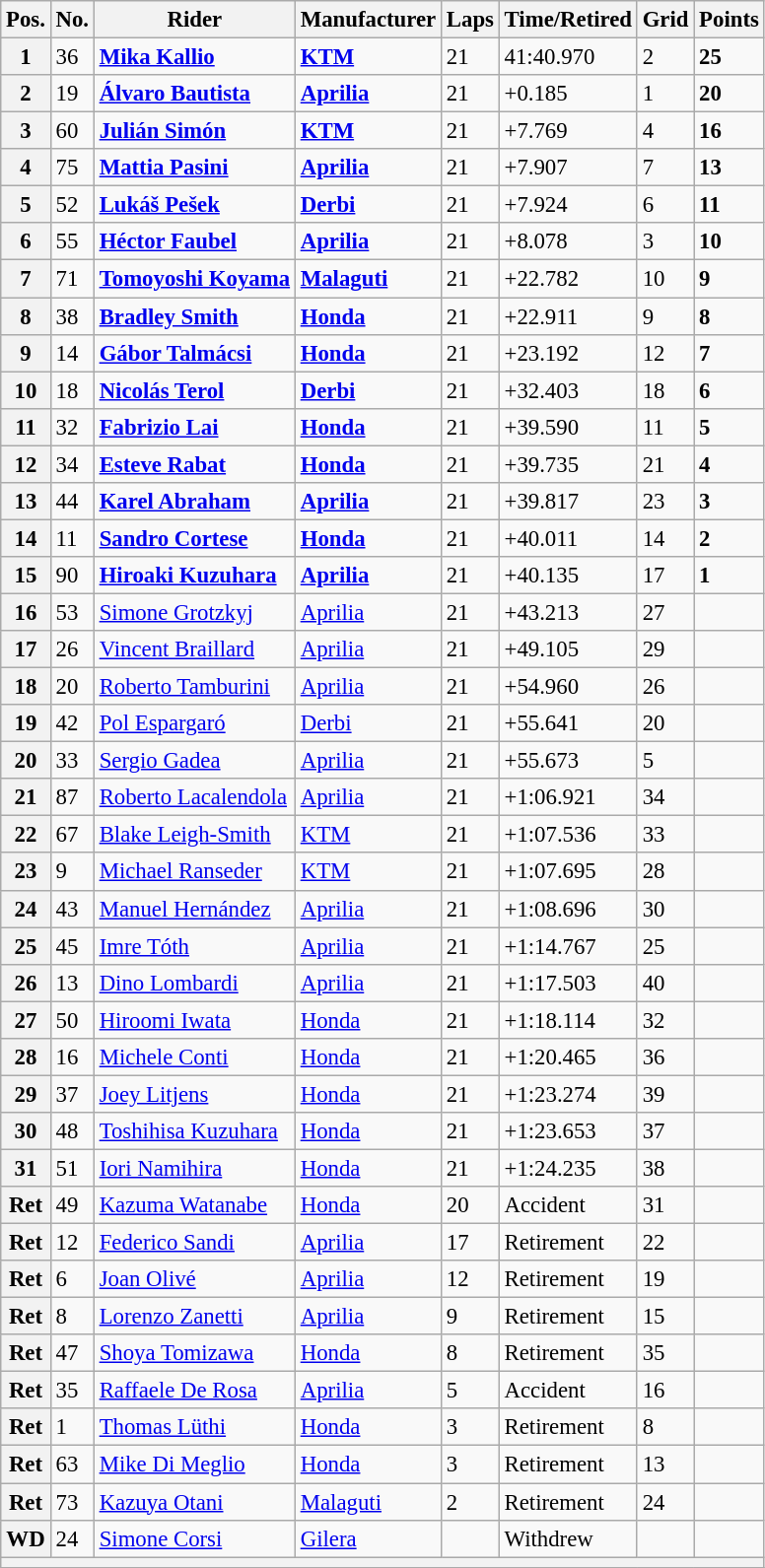<table class="wikitable" style="font-size: 95%;">
<tr>
<th>Pos.</th>
<th>No.</th>
<th>Rider</th>
<th>Manufacturer</th>
<th>Laps</th>
<th>Time/Retired</th>
<th>Grid</th>
<th>Points</th>
</tr>
<tr>
<th>1</th>
<td>36</td>
<td> <strong><a href='#'>Mika Kallio</a></strong></td>
<td><strong><a href='#'>KTM</a></strong></td>
<td>21</td>
<td>41:40.970</td>
<td>2</td>
<td><strong>25</strong></td>
</tr>
<tr>
<th>2</th>
<td>19</td>
<td> <strong><a href='#'>Álvaro Bautista</a></strong></td>
<td><strong><a href='#'>Aprilia</a></strong></td>
<td>21</td>
<td>+0.185</td>
<td>1</td>
<td><strong>20</strong></td>
</tr>
<tr>
<th>3</th>
<td>60</td>
<td> <strong><a href='#'>Julián Simón</a></strong></td>
<td><strong><a href='#'>KTM</a></strong></td>
<td>21</td>
<td>+7.769</td>
<td>4</td>
<td><strong>16</strong></td>
</tr>
<tr>
<th>4</th>
<td>75</td>
<td> <strong><a href='#'>Mattia Pasini</a></strong></td>
<td><strong><a href='#'>Aprilia</a></strong></td>
<td>21</td>
<td>+7.907</td>
<td>7</td>
<td><strong>13</strong></td>
</tr>
<tr>
<th>5</th>
<td>52</td>
<td> <strong><a href='#'>Lukáš Pešek</a></strong></td>
<td><strong><a href='#'>Derbi</a></strong></td>
<td>21</td>
<td>+7.924</td>
<td>6</td>
<td><strong>11</strong></td>
</tr>
<tr>
<th>6</th>
<td>55</td>
<td> <strong><a href='#'>Héctor Faubel</a></strong></td>
<td><strong><a href='#'>Aprilia</a></strong></td>
<td>21</td>
<td>+8.078</td>
<td>3</td>
<td><strong>10</strong></td>
</tr>
<tr>
<th>7</th>
<td>71</td>
<td> <strong><a href='#'>Tomoyoshi Koyama</a></strong></td>
<td><strong><a href='#'>Malaguti</a></strong></td>
<td>21</td>
<td>+22.782</td>
<td>10</td>
<td><strong>9</strong></td>
</tr>
<tr>
<th>8</th>
<td>38</td>
<td> <strong><a href='#'>Bradley Smith</a></strong></td>
<td><strong><a href='#'>Honda</a></strong></td>
<td>21</td>
<td>+22.911</td>
<td>9</td>
<td><strong>8</strong></td>
</tr>
<tr>
<th>9</th>
<td>14</td>
<td> <strong><a href='#'>Gábor Talmácsi</a></strong></td>
<td><strong><a href='#'>Honda</a></strong></td>
<td>21</td>
<td>+23.192</td>
<td>12</td>
<td><strong>7</strong></td>
</tr>
<tr>
<th>10</th>
<td>18</td>
<td> <strong><a href='#'>Nicolás Terol</a></strong></td>
<td><strong><a href='#'>Derbi</a></strong></td>
<td>21</td>
<td>+32.403</td>
<td>18</td>
<td><strong>6</strong></td>
</tr>
<tr>
<th>11</th>
<td>32</td>
<td> <strong><a href='#'>Fabrizio Lai</a></strong></td>
<td><strong><a href='#'>Honda</a></strong></td>
<td>21</td>
<td>+39.590</td>
<td>11</td>
<td><strong>5</strong></td>
</tr>
<tr>
<th>12</th>
<td>34</td>
<td> <strong><a href='#'>Esteve Rabat</a></strong></td>
<td><strong><a href='#'>Honda</a></strong></td>
<td>21</td>
<td>+39.735</td>
<td>21</td>
<td><strong>4</strong></td>
</tr>
<tr>
<th>13</th>
<td>44</td>
<td> <strong><a href='#'>Karel Abraham</a></strong></td>
<td><strong><a href='#'>Aprilia</a></strong></td>
<td>21</td>
<td>+39.817</td>
<td>23</td>
<td><strong>3</strong></td>
</tr>
<tr>
<th>14</th>
<td>11</td>
<td> <strong><a href='#'>Sandro Cortese</a></strong></td>
<td><strong><a href='#'>Honda</a></strong></td>
<td>21</td>
<td>+40.011</td>
<td>14</td>
<td><strong>2</strong></td>
</tr>
<tr>
<th>15</th>
<td>90</td>
<td> <strong><a href='#'>Hiroaki Kuzuhara</a></strong></td>
<td><strong><a href='#'>Aprilia</a></strong></td>
<td>21</td>
<td>+40.135</td>
<td>17</td>
<td><strong>1</strong></td>
</tr>
<tr>
<th>16</th>
<td>53</td>
<td> <a href='#'>Simone Grotzkyj</a></td>
<td><a href='#'>Aprilia</a></td>
<td>21</td>
<td>+43.213</td>
<td>27</td>
<td></td>
</tr>
<tr>
<th>17</th>
<td>26</td>
<td> <a href='#'>Vincent Braillard</a></td>
<td><a href='#'>Aprilia</a></td>
<td>21</td>
<td>+49.105</td>
<td>29</td>
<td></td>
</tr>
<tr>
<th>18</th>
<td>20</td>
<td> <a href='#'>Roberto Tamburini</a></td>
<td><a href='#'>Aprilia</a></td>
<td>21</td>
<td>+54.960</td>
<td>26</td>
<td></td>
</tr>
<tr>
<th>19</th>
<td>42</td>
<td> <a href='#'>Pol Espargaró</a></td>
<td><a href='#'>Derbi</a></td>
<td>21</td>
<td>+55.641</td>
<td>20</td>
<td></td>
</tr>
<tr>
<th>20</th>
<td>33</td>
<td> <a href='#'>Sergio Gadea</a></td>
<td><a href='#'>Aprilia</a></td>
<td>21</td>
<td>+55.673</td>
<td>5</td>
<td></td>
</tr>
<tr>
<th>21</th>
<td>87</td>
<td> <a href='#'>Roberto Lacalendola</a></td>
<td><a href='#'>Aprilia</a></td>
<td>21</td>
<td>+1:06.921</td>
<td>34</td>
<td></td>
</tr>
<tr>
<th>22</th>
<td>67</td>
<td> <a href='#'>Blake Leigh-Smith</a></td>
<td><a href='#'>KTM</a></td>
<td>21</td>
<td>+1:07.536</td>
<td>33</td>
<td></td>
</tr>
<tr>
<th>23</th>
<td>9</td>
<td> <a href='#'>Michael Ranseder</a></td>
<td><a href='#'>KTM</a></td>
<td>21</td>
<td>+1:07.695</td>
<td>28</td>
<td></td>
</tr>
<tr>
<th>24</th>
<td>43</td>
<td> <a href='#'>Manuel Hernández</a></td>
<td><a href='#'>Aprilia</a></td>
<td>21</td>
<td>+1:08.696</td>
<td>30</td>
<td></td>
</tr>
<tr>
<th>25</th>
<td>45</td>
<td> <a href='#'>Imre Tóth</a></td>
<td><a href='#'>Aprilia</a></td>
<td>21</td>
<td>+1:14.767</td>
<td>25</td>
<td></td>
</tr>
<tr>
<th>26</th>
<td>13</td>
<td> <a href='#'>Dino Lombardi</a></td>
<td><a href='#'>Aprilia</a></td>
<td>21</td>
<td>+1:17.503</td>
<td>40</td>
<td></td>
</tr>
<tr>
<th>27</th>
<td>50</td>
<td> <a href='#'>Hiroomi Iwata</a></td>
<td><a href='#'>Honda</a></td>
<td>21</td>
<td>+1:18.114</td>
<td>32</td>
<td></td>
</tr>
<tr>
<th>28</th>
<td>16</td>
<td> <a href='#'>Michele Conti</a></td>
<td><a href='#'>Honda</a></td>
<td>21</td>
<td>+1:20.465</td>
<td>36</td>
<td></td>
</tr>
<tr>
<th>29</th>
<td>37</td>
<td> <a href='#'>Joey Litjens</a></td>
<td><a href='#'>Honda</a></td>
<td>21</td>
<td>+1:23.274</td>
<td>39</td>
<td></td>
</tr>
<tr>
<th>30</th>
<td>48</td>
<td> <a href='#'>Toshihisa Kuzuhara</a></td>
<td><a href='#'>Honda</a></td>
<td>21</td>
<td>+1:23.653</td>
<td>37</td>
<td></td>
</tr>
<tr>
<th>31</th>
<td>51</td>
<td> <a href='#'>Iori Namihira</a></td>
<td><a href='#'>Honda</a></td>
<td>21</td>
<td>+1:24.235</td>
<td>38</td>
<td></td>
</tr>
<tr>
<th>Ret</th>
<td>49</td>
<td> <a href='#'>Kazuma Watanabe</a></td>
<td><a href='#'>Honda</a></td>
<td>20</td>
<td>Accident</td>
<td>31</td>
<td></td>
</tr>
<tr>
<th>Ret</th>
<td>12</td>
<td> <a href='#'>Federico Sandi</a></td>
<td><a href='#'>Aprilia</a></td>
<td>17</td>
<td>Retirement</td>
<td>22</td>
<td></td>
</tr>
<tr>
<th>Ret</th>
<td>6</td>
<td> <a href='#'>Joan Olivé</a></td>
<td><a href='#'>Aprilia</a></td>
<td>12</td>
<td>Retirement</td>
<td>19</td>
<td></td>
</tr>
<tr>
<th>Ret</th>
<td>8</td>
<td> <a href='#'>Lorenzo Zanetti</a></td>
<td><a href='#'>Aprilia</a></td>
<td>9</td>
<td>Retirement</td>
<td>15</td>
<td></td>
</tr>
<tr>
<th>Ret</th>
<td>47</td>
<td> <a href='#'>Shoya Tomizawa</a></td>
<td><a href='#'>Honda</a></td>
<td>8</td>
<td>Retirement</td>
<td>35</td>
<td></td>
</tr>
<tr>
<th>Ret</th>
<td>35</td>
<td> <a href='#'>Raffaele De Rosa</a></td>
<td><a href='#'>Aprilia</a></td>
<td>5</td>
<td>Accident</td>
<td>16</td>
<td></td>
</tr>
<tr>
<th>Ret</th>
<td>1</td>
<td> <a href='#'>Thomas Lüthi</a></td>
<td><a href='#'>Honda</a></td>
<td>3</td>
<td>Retirement</td>
<td>8</td>
<td></td>
</tr>
<tr>
<th>Ret</th>
<td>63</td>
<td> <a href='#'>Mike Di Meglio</a></td>
<td><a href='#'>Honda</a></td>
<td>3</td>
<td>Retirement</td>
<td>13</td>
<td></td>
</tr>
<tr>
<th>Ret</th>
<td>73</td>
<td> <a href='#'>Kazuya Otani</a></td>
<td><a href='#'>Malaguti</a></td>
<td>2</td>
<td>Retirement</td>
<td>24</td>
<td></td>
</tr>
<tr>
<th>WD</th>
<td>24</td>
<td> <a href='#'>Simone Corsi</a></td>
<td><a href='#'>Gilera</a></td>
<td></td>
<td>Withdrew</td>
<td></td>
<td></td>
</tr>
<tr>
<th colspan=8></th>
</tr>
<tr>
</tr>
</table>
